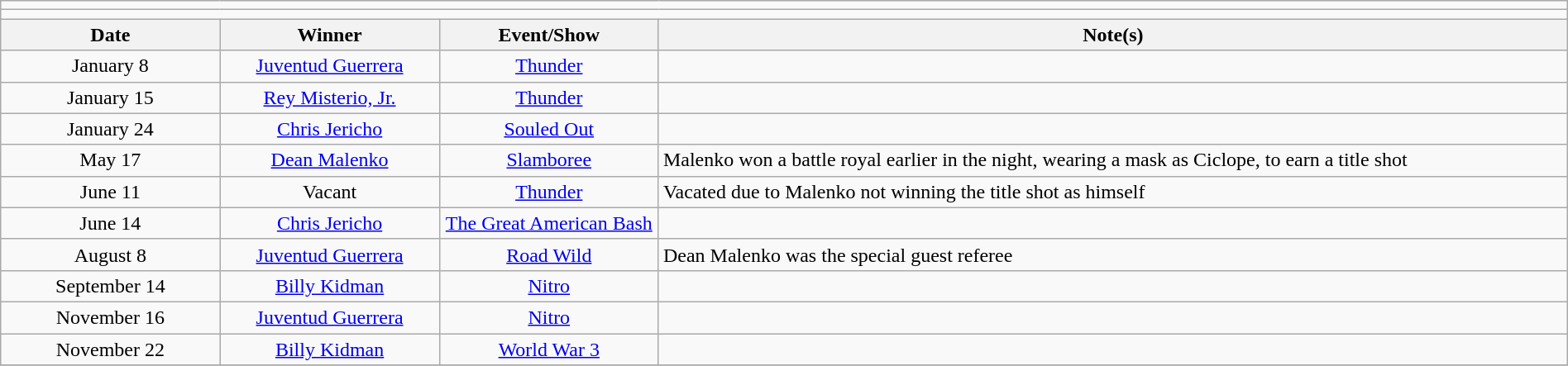<table class="wikitable" style="text-align:center; width:100%;">
<tr>
<td colspan="5"></td>
</tr>
<tr>
<td colspan="5"><strong></strong></td>
</tr>
<tr>
<th width=14%>Date</th>
<th width=14%>Winner</th>
<th width=14%>Event/Show</th>
<th width=58%>Note(s)</th>
</tr>
<tr>
<td>January 8</td>
<td><a href='#'>Juventud Guerrera</a></td>
<td><a href='#'>Thunder</a></td>
<td align=left></td>
</tr>
<tr>
<td>January 15</td>
<td><a href='#'>Rey Misterio, Jr.</a></td>
<td><a href='#'>Thunder</a></td>
<td align=left></td>
</tr>
<tr>
<td>January 24</td>
<td><a href='#'>Chris Jericho</a></td>
<td><a href='#'>Souled Out</a></td>
<td align=left></td>
</tr>
<tr>
<td>May 17</td>
<td><a href='#'>Dean Malenko</a></td>
<td><a href='#'>Slamboree</a></td>
<td align=left>Malenko won a battle royal earlier in the night, wearing a mask as Ciclope, to earn a title shot</td>
</tr>
<tr>
<td>June 11</td>
<td>Vacant</td>
<td><a href='#'>Thunder</a></td>
<td align=left>Vacated due to Malenko not winning the title shot as himself</td>
</tr>
<tr>
<td>June 14</td>
<td><a href='#'>Chris Jericho</a></td>
<td><a href='#'>The Great American Bash</a></td>
<td align=left></td>
</tr>
<tr>
<td>August 8</td>
<td><a href='#'>Juventud Guerrera</a></td>
<td><a href='#'>Road Wild</a></td>
<td align=left>Dean Malenko was the special guest referee</td>
</tr>
<tr>
<td>September 14</td>
<td><a href='#'>Billy Kidman</a></td>
<td><a href='#'>Nitro</a></td>
<td align=left></td>
</tr>
<tr>
<td>November 16</td>
<td><a href='#'>Juventud Guerrera</a></td>
<td><a href='#'>Nitro</a></td>
<td align=left></td>
</tr>
<tr>
<td>November 22</td>
<td><a href='#'>Billy Kidman</a></td>
<td><a href='#'>World War 3</a></td>
<td align=left></td>
</tr>
<tr>
</tr>
</table>
